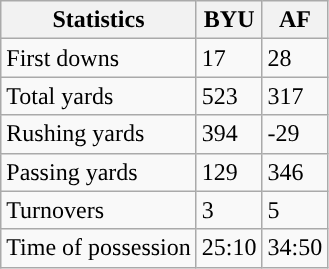<table class="wikitable" style="float: left;">
<tr>
<th>Statistics</th>
<th>BYU</th>
<th>AF</th>
</tr>
<tr>
<td>First downs</td>
<td>17</td>
<td>28</td>
</tr>
<tr>
<td>Total yards</td>
<td>523</td>
<td>317</td>
</tr>
<tr>
<td>Rushing yards</td>
<td>394</td>
<td>-29</td>
</tr>
<tr>
<td>Passing yards</td>
<td>129</td>
<td>346</td>
</tr>
<tr>
<td>Turnovers</td>
<td>3</td>
<td>5</td>
</tr>
<tr>
<td>Time of possession</td>
<td>25:10</td>
<td>34:50</td>
</tr>
</table>
